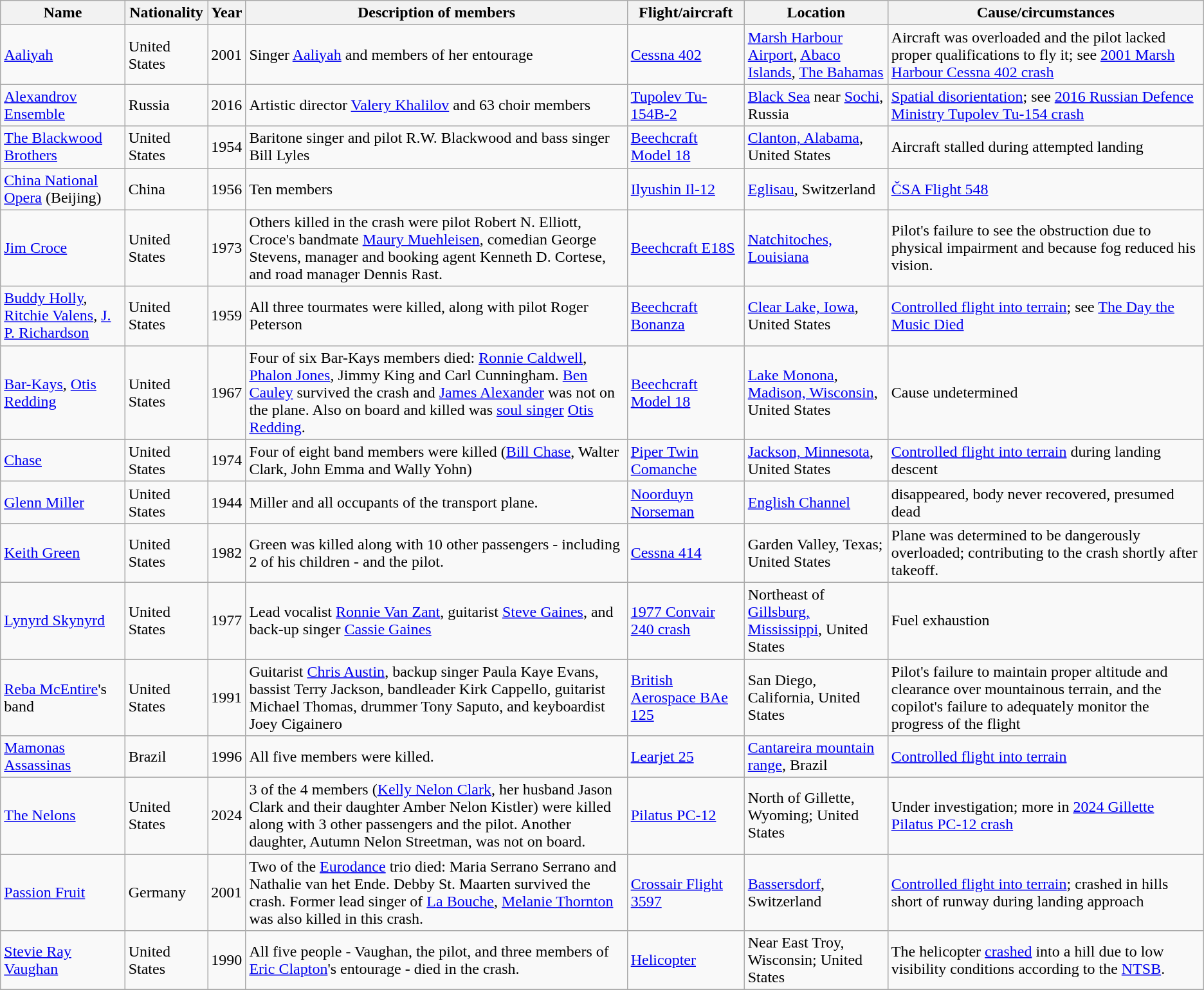<table class="wikitable sortable">
<tr>
<th>Name</th>
<th>Nationality</th>
<th>Year</th>
<th>Description of members</th>
<th>Flight/aircraft</th>
<th>Location</th>
<th>Cause/circumstances</th>
</tr>
<tr>
<td><a href='#'>Aaliyah</a></td>
<td>United States</td>
<td>2001</td>
<td>Singer <a href='#'>Aaliyah</a> and members of her entourage</td>
<td><a href='#'>Cessna 402</a></td>
<td><a href='#'>Marsh Harbour Airport</a>, <a href='#'>Abaco Islands</a>, <a href='#'>The Bahamas</a></td>
<td>Aircraft was overloaded and the pilot lacked proper qualifications to fly it; see <a href='#'>2001 Marsh Harbour Cessna 402 crash</a></td>
</tr>
<tr>
<td><a href='#'>Alexandrov Ensemble</a></td>
<td>Russia</td>
<td>2016</td>
<td>Artistic director <a href='#'>Valery Khalilov</a> and 63 choir members</td>
<td><a href='#'>Tupolev Tu-154B-2</a></td>
<td><a href='#'>Black Sea</a> near <a href='#'>Sochi</a>, Russia</td>
<td><a href='#'>Spatial disorientation</a>; see <a href='#'>2016 Russian Defence Ministry Tupolev Tu-154 crash</a></td>
</tr>
<tr>
<td><a href='#'>The Blackwood Brothers</a></td>
<td>United States</td>
<td>1954</td>
<td>Baritone singer and pilot R.W. Blackwood and bass singer Bill Lyles</td>
<td><a href='#'>Beechcraft Model 18</a></td>
<td><a href='#'>Clanton, Alabama</a>, United States</td>
<td>Aircraft stalled during attempted landing</td>
</tr>
<tr>
<td><a href='#'>China National Opera</a> (Beijing)</td>
<td>China</td>
<td>1956</td>
<td>Ten members</td>
<td><a href='#'>Ilyushin Il-12</a></td>
<td><a href='#'>Eglisau</a>, Switzerland</td>
<td><a href='#'>ČSA Flight 548</a></td>
</tr>
<tr>
<td><a href='#'>Jim Croce</a></td>
<td>United States</td>
<td>1973</td>
<td>Others killed in the crash were pilot Robert N. Elliott, Croce's bandmate <a href='#'>Maury Muehleisen</a>, comedian George Stevens, manager and booking agent Kenneth D. Cortese, and road manager Dennis Rast.</td>
<td><a href='#'>Beechcraft E18S</a></td>
<td><a href='#'>Natchitoches, Louisiana</a></td>
<td>Pilot's failure to see the obstruction due to physical impairment and because fog reduced his vision.</td>
</tr>
<tr>
<td><a href='#'>Buddy Holly</a>, <a href='#'>Ritchie Valens</a>, <a href='#'>J. P. Richardson</a></td>
<td>United States</td>
<td>1959</td>
<td>All three tourmates were killed, along with pilot Roger Peterson</td>
<td><a href='#'>Beechcraft Bonanza</a></td>
<td><a href='#'>Clear Lake, Iowa</a>, United States</td>
<td><a href='#'>Controlled flight into terrain</a>; see <a href='#'>The Day the Music Died</a></td>
</tr>
<tr>
<td><a href='#'>Bar-Kays</a>, <a href='#'>Otis Redding</a></td>
<td>United States</td>
<td>1967</td>
<td>Four of six Bar-Kays members died: <a href='#'>Ronnie Caldwell</a>, <a href='#'>Phalon Jones</a>, Jimmy King and Carl Cunningham. <a href='#'>Ben Cauley</a> survived the crash and <a href='#'>James Alexander</a> was not on the plane. Also on board and killed was <a href='#'>soul singer</a> <a href='#'>Otis Redding</a>.</td>
<td><a href='#'>Beechcraft Model 18</a></td>
<td><a href='#'>Lake Monona</a>, <a href='#'>Madison, Wisconsin</a>, United States</td>
<td>Cause undetermined</td>
</tr>
<tr>
<td><a href='#'>Chase</a></td>
<td>United States</td>
<td>1974</td>
<td>Four of eight band members were killed (<a href='#'>Bill Chase</a>, Walter Clark, John Emma and Wally Yohn)</td>
<td><a href='#'>Piper Twin Comanche</a></td>
<td><a href='#'>Jackson, Minnesota</a>, United States</td>
<td><a href='#'>Controlled flight into terrain</a> during landing descent</td>
</tr>
<tr>
<td><a href='#'>Glenn Miller</a></td>
<td>United States</td>
<td>1944</td>
<td>Miller and all occupants of the transport plane.</td>
<td><a href='#'>Noorduyn Norseman</a></td>
<td><a href='#'>English Channel</a></td>
<td>disappeared, body never recovered, presumed dead</td>
</tr>
<tr>
<td><a href='#'>Keith Green</a></td>
<td>United States</td>
<td>1982</td>
<td>Green was killed along with 10 other passengers - including 2 of his children - and the pilot.</td>
<td><a href='#'>Cessna 414</a></td>
<td>Garden Valley, Texas; United States</td>
<td>Plane was determined to be dangerously overloaded; contributing to the crash shortly after takeoff.</td>
</tr>
<tr>
<td><a href='#'>Lynyrd Skynyrd</a></td>
<td>United States</td>
<td>1977</td>
<td>Lead vocalist <a href='#'>Ronnie Van Zant</a>, guitarist <a href='#'>Steve Gaines</a>, and back-up singer <a href='#'>Cassie Gaines</a></td>
<td><a href='#'>1977 Convair 240 crash</a></td>
<td>Northeast of <a href='#'>Gillsburg, Mississippi</a>, United States</td>
<td>Fuel exhaustion</td>
</tr>
<tr>
<td><a href='#'>Reba McEntire</a>'s band</td>
<td>United States</td>
<td>1991</td>
<td>Guitarist <a href='#'>Chris Austin</a>, backup singer Paula Kaye Evans, bassist Terry Jackson, bandleader Kirk Cappello, guitarist Michael Thomas, drummer Tony Saputo, and keyboardist Joey Cigainero</td>
<td><a href='#'>British Aerospace BAe 125</a></td>
<td>San Diego, California, United States</td>
<td>Pilot's failure to maintain proper altitude and clearance over mountainous terrain, and the copilot's failure to adequately monitor the progress of the flight</td>
</tr>
<tr>
<td><a href='#'>Mamonas Assassinas</a></td>
<td>Brazil</td>
<td>1996</td>
<td>All five members were killed.</td>
<td><a href='#'>Learjet 25</a></td>
<td><a href='#'>Cantareira mountain range</a>, Brazil</td>
<td><a href='#'>Controlled flight into terrain</a></td>
</tr>
<tr>
<td><a href='#'>The Nelons</a></td>
<td>United States</td>
<td>2024</td>
<td>3 of the 4 members (<a href='#'>Kelly Nelon Clark</a>, her husband Jason Clark and their daughter Amber Nelon Kistler) were killed along with 3 other passengers and the pilot. Another daughter, Autumn Nelon Streetman, was not on board.</td>
<td><a href='#'>Pilatus PC-12</a></td>
<td>North of Gillette, Wyoming; United States</td>
<td>Under investigation; more in <a href='#'>2024 Gillette Pilatus PC-12 crash</a></td>
</tr>
<tr>
<td><a href='#'>Passion Fruit</a></td>
<td>Germany</td>
<td>2001</td>
<td>Two of the <a href='#'>Eurodance</a> trio died: Maria Serrano Serrano and Nathalie van het Ende. Debby St. Maarten survived the crash. Former lead singer of <a href='#'>La Bouche</a>, <a href='#'>Melanie Thornton</a> was also killed in this crash.</td>
<td><a href='#'>Crossair Flight 3597</a></td>
<td><a href='#'>Bassersdorf</a>, Switzerland</td>
<td><a href='#'>Controlled flight into terrain</a>; crashed in hills short of runway during landing approach</td>
</tr>
<tr>
<td><a href='#'>Stevie Ray Vaughan</a></td>
<td>United States</td>
<td>1990</td>
<td>All five people - Vaughan, the pilot, and three members of <a href='#'>Eric Clapton</a>'s entourage - died in the crash.</td>
<td><a href='#'>Helicopter</a></td>
<td>Near East Troy, Wisconsin; United States</td>
<td>The helicopter <a href='#'>crashed</a> into a hill due to low visibility conditions according to the <a href='#'>NTSB</a>.</td>
</tr>
<tr>
</tr>
</table>
